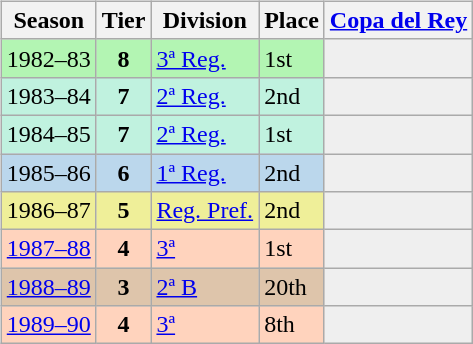<table>
<tr>
<td valign="top" width=0%><br><table class="wikitable">
<tr style="background:#f0f6fa;">
<th>Season</th>
<th>Tier</th>
<th>Division</th>
<th>Place</th>
<th><a href='#'>Copa del Rey</a></th>
</tr>
<tr>
<td style="background:#B3F5B3;">1982–83</td>
<th style="background:#B3F5B3;">8</th>
<td style="background:#B3F5B3;"><a href='#'>3ª Reg.</a></td>
<td style="background:#B3F5B3;">1st</td>
<th style="background:#efefef;"></th>
</tr>
<tr>
<td style="background:#C0F2DF;">1983–84</td>
<th style="background:#C0F2DF;">7</th>
<td style="background:#C0F2DF;"><a href='#'>2ª Reg.</a></td>
<td style="background:#C0F2DF;">2nd</td>
<td style="background:#efefef;"></td>
</tr>
<tr>
<td style="background:#C0F2DF;">1984–85</td>
<th style="background:#C0F2DF;">7</th>
<td style="background:#C0F2DF;"><a href='#'>2ª Reg.</a></td>
<td style="background:#C0F2DF;">1st</td>
<td style="background:#efefef;"></td>
</tr>
<tr>
<td style="background:#BBD7EC;">1985–86</td>
<th style="background:#BBD7EC;">6</th>
<td style="background:#BBD7EC;"><a href='#'>1ª Reg.</a></td>
<td style="background:#BBD7EC;">2nd</td>
<td style="background:#efefef;"></td>
</tr>
<tr>
<td style="background:#EFEF99;">1986–87</td>
<th style="background:#EFEF99;">5</th>
<td style="background:#EFEF99;"><a href='#'>Reg. Pref.</a></td>
<td style="background:#EFEF99;">2nd</td>
<th style="background:#EFEFEF;"></th>
</tr>
<tr>
<td style="background:#FFD3BD;"><a href='#'>1987–88</a></td>
<th style="background:#FFD3BD;">4</th>
<td style="background:#FFD3BD;"><a href='#'>3ª</a></td>
<td style="background:#FFD3BD;">1st</td>
<th style="background:#EFEFEF;"></th>
</tr>
<tr>
<td style="background:#DEC5AB;"><a href='#'>1988–89</a></td>
<th style="background:#DEC5AB;">3</th>
<td style="background:#DEC5AB;"><a href='#'>2ª B</a></td>
<td style="background:#DEC5AB;">20th</td>
<th style="background:#EFEFEF;"></th>
</tr>
<tr>
<td style="background:#FFD3BD;"><a href='#'>1989–90</a></td>
<th style="background:#FFD3BD;">4</th>
<td style="background:#FFD3BD;"><a href='#'>3ª</a></td>
<td style="background:#FFD3BD;">8th</td>
<th style="background:#EFEFEF;"></th>
</tr>
</table>
</td>
</tr>
</table>
